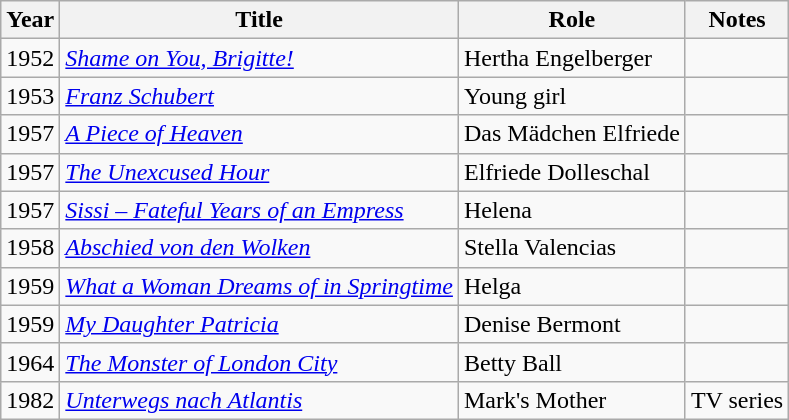<table class="wikitable sortable">
<tr>
<th>Year</th>
<th>Title</th>
<th>Role</th>
<th class="unsortable">Notes</th>
</tr>
<tr>
<td>1952</td>
<td><em><a href='#'>Shame on You, Brigitte!</a></em></td>
<td>Hertha Engelberger</td>
<td></td>
</tr>
<tr>
<td>1953</td>
<td><em><a href='#'>Franz Schubert</a></em></td>
<td>Young girl</td>
<td></td>
</tr>
<tr>
<td>1957</td>
<td><em><a href='#'>A Piece of Heaven</a></em></td>
<td>Das Mädchen Elfriede</td>
<td></td>
</tr>
<tr>
<td>1957</td>
<td><em><a href='#'>The Unexcused Hour</a></em></td>
<td>Elfriede Dolleschal</td>
<td></td>
</tr>
<tr>
<td>1957</td>
<td><em><a href='#'>Sissi – Fateful Years of an Empress</a></em></td>
<td>Helena</td>
<td></td>
</tr>
<tr>
<td>1958</td>
<td><em><a href='#'>Abschied von den Wolken</a></em></td>
<td>Stella Valencias</td>
<td></td>
</tr>
<tr>
<td>1959</td>
<td><em><a href='#'>What a Woman Dreams of in Springtime</a></em></td>
<td>Helga</td>
<td></td>
</tr>
<tr>
<td>1959</td>
<td><em><a href='#'>My Daughter Patricia</a></em></td>
<td>Denise Bermont</td>
<td></td>
</tr>
<tr>
<td>1964</td>
<td><em><a href='#'>The Monster of London City</a></em></td>
<td>Betty Ball</td>
<td></td>
</tr>
<tr>
<td>1982</td>
<td><em><a href='#'>Unterwegs nach Atlantis</a></em></td>
<td>Mark's Mother</td>
<td>TV series</td>
</tr>
</table>
